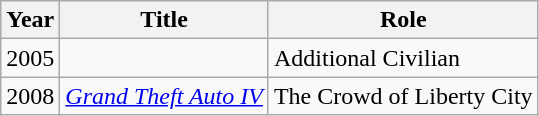<table class="wikitable sortable">
<tr>
<th>Year</th>
<th>Title</th>
<th class="unsortable">Role</th>
</tr>
<tr>
<td>2005</td>
<td><em></em></td>
<td>Additional Civilian</td>
</tr>
<tr>
<td>2008</td>
<td><em><a href='#'>Grand Theft Auto IV</a></em></td>
<td>The Crowd of Liberty City</td>
</tr>
</table>
